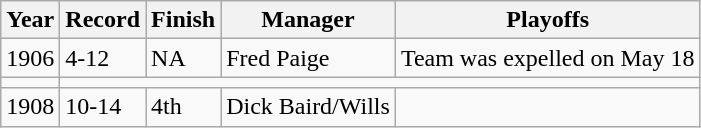<table class="wikitable">
<tr>
<th>Year</th>
<th>Record</th>
<th>Finish</th>
<th>Manager</th>
<th>Playoffs</th>
</tr>
<tr>
<td>1906</td>
<td>4-12</td>
<td>NA</td>
<td>Fred Paige</td>
<td>Team was expelled on May 18</td>
</tr>
<tr>
<td></td>
</tr>
<tr>
<td>1908</td>
<td>10-14</td>
<td>4th</td>
<td>Dick Baird/Wills</td>
<td></td>
</tr>
</table>
